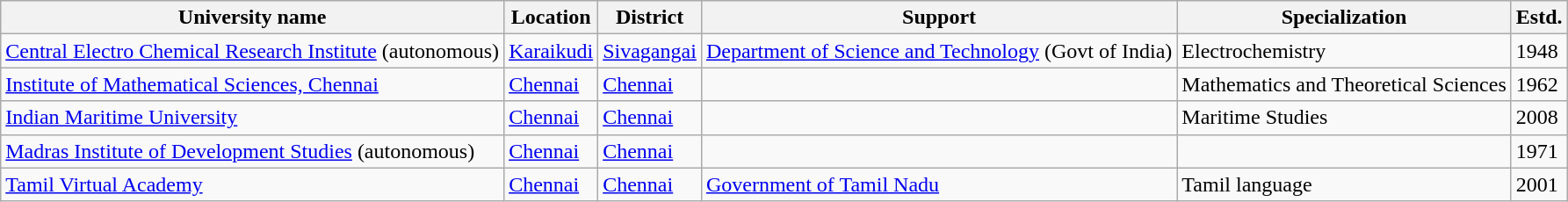<table class="wikitable sortable">
<tr>
<th>University name</th>
<th>Location</th>
<th>District</th>
<th>Support</th>
<th>Specialization</th>
<th>Estd.</th>
</tr>
<tr>
<td><a href='#'>Central Electro Chemical Research Institute</a> (autonomous)</td>
<td><a href='#'>Karaikudi</a></td>
<td><a href='#'>Sivagangai</a></td>
<td><a href='#'>Department of Science and Technology</a> (Govt of India)</td>
<td>Electrochemistry</td>
<td>1948</td>
</tr>
<tr>
<td><a href='#'>Institute of Mathematical Sciences, Chennai</a></td>
<td><a href='#'>Chennai</a></td>
<td><a href='#'>Chennai</a></td>
<td></td>
<td>Mathematics and Theoretical Sciences</td>
<td>1962</td>
</tr>
<tr>
<td><a href='#'>Indian Maritime University</a></td>
<td><a href='#'>Chennai</a></td>
<td><a href='#'>Chennai</a></td>
<td></td>
<td>Maritime Studies</td>
<td>2008</td>
</tr>
<tr>
<td><a href='#'>Madras Institute of Development Studies</a> (autonomous)</td>
<td><a href='#'>Chennai</a></td>
<td><a href='#'>Chennai</a></td>
<td></td>
<td></td>
<td>1971</td>
</tr>
<tr>
<td><a href='#'>Tamil Virtual Academy</a></td>
<td><a href='#'>Chennai</a></td>
<td><a href='#'>Chennai</a></td>
<td><a href='#'>Government of Tamil Nadu</a></td>
<td>Tamil language</td>
<td>2001</td>
</tr>
</table>
